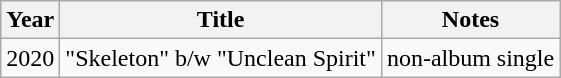<table class="wikitable">
<tr>
<th>Year</th>
<th>Title</th>
<th>Notes</th>
</tr>
<tr>
<td>2020</td>
<td>"Skeleton" b/w "Unclean Spirit"</td>
<td>non-album single</td>
</tr>
</table>
